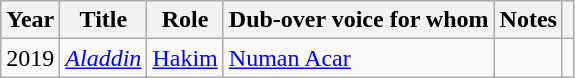<table class="wikitable">
<tr>
<th>Year</th>
<th>Title</th>
<th>Role</th>
<th>Dub-over voice for whom</th>
<th class="unsortable">Notes</th>
<th scope="col" class="unsortable"></th>
</tr>
<tr>
<td>2019</td>
<td><em><a href='#'>Aladdin</a></em></td>
<td><a href='#'>Hakim</a></td>
<td><a href='#'>Numan Acar</a></td>
<td></td>
<td style="text-align:center;"></td>
</tr>
</table>
